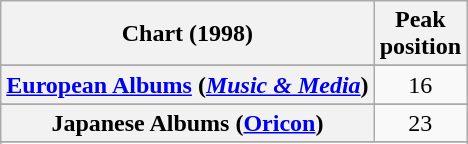<table class="wikitable sortable plainrowheaders" style="text-align:center">
<tr>
<th scope="col">Chart (1998)</th>
<th scope="col">Peak<br>position</th>
</tr>
<tr>
</tr>
<tr>
</tr>
<tr>
</tr>
<tr>
</tr>
<tr>
</tr>
<tr>
</tr>
<tr>
<th scope="row"><a href='#'>European Albums</a> (<em><a href='#'>Music & Media</a></em>)</th>
<td>16</td>
</tr>
<tr>
</tr>
<tr>
</tr>
<tr>
<th scope="row">Japanese Albums (<a href='#'>Oricon</a>)</th>
<td>23</td>
</tr>
<tr>
</tr>
<tr>
</tr>
<tr>
</tr>
<tr>
</tr>
<tr>
</tr>
<tr>
</tr>
<tr>
</tr>
</table>
